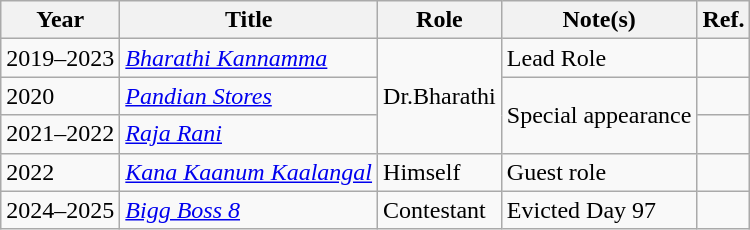<table class="wikitable">
<tr>
<th>Year</th>
<th>Title</th>
<th>Role</th>
<th>Note(s)</th>
<th>Ref.</th>
</tr>
<tr>
<td>2019–2023</td>
<td><em><a href='#'>Bharathi Kannamma</a></em></td>
<td rowspan="3">Dr.Bharathi</td>
<td>Lead Role</td>
<td></td>
</tr>
<tr>
<td>2020</td>
<td><em><a href='#'>Pandian Stores</a></em></td>
<td rowspan="2">Special appearance</td>
<td></td>
</tr>
<tr>
<td>2021–2022</td>
<td><em><a href='#'>Raja Rani</a></em></td>
<td></td>
</tr>
<tr>
<td>2022</td>
<td><em><a href='#'>Kana Kaanum Kaalangal</a></em></td>
<td>Himself</td>
<td>Guest role</td>
<td></td>
</tr>
<tr>
<td>2024–2025</td>
<td><em><a href='#'>Bigg Boss 8</a></em></td>
<td>Contestant</td>
<td>Evicted Day 97</td>
<td></td>
</tr>
</table>
